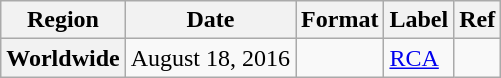<table class="wikitable plainrowheaders">
<tr>
<th scope="col">Region</th>
<th scope="col">Date</th>
<th scope="col">Format</th>
<th scope="col">Label</th>
<th scope="col">Ref</th>
</tr>
<tr>
<th scope="row">Worldwide</th>
<td>August 18, 2016</td>
<td></td>
<td><a href='#'>RCA</a></td>
<td></td>
</tr>
</table>
